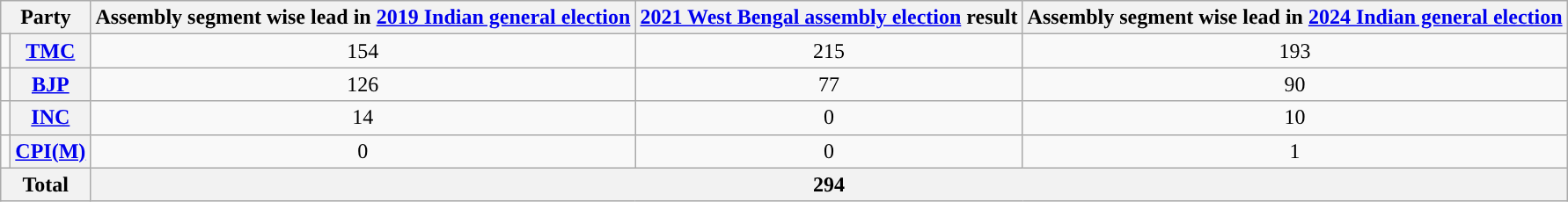<table class="wikitable" style="text-align:center">
<tr>
<th colspan=2>Party</th>
<th>Assembly segment wise lead in <a href='#'>2019 Indian general election</a></th>
<th><a href='#'>2021 West Bengal assembly election</a> result</th>
<th>Assembly segment wise lead in <a href='#'>2024 Indian general election</a></th>
</tr>
<tr>
<td></td>
<th><a href='#'>TMC</a></th>
<td>154</td>
<td>215</td>
<td>193</td>
</tr>
<tr>
<td></td>
<th><a href='#'>BJP</a></th>
<td>126</td>
<td>77</td>
<td>90</td>
</tr>
<tr>
<td></td>
<th><a href='#'>INC</a></th>
<td>14</td>
<td>0</td>
<td>10</td>
</tr>
<tr>
<td></td>
<th><a href='#'>CPI(M)</a></th>
<td>0</td>
<td>0</td>
<td>1</td>
</tr>
<tr>
<th colspan="2">Total</th>
<th colspan="3">294</th>
</tr>
</table>
